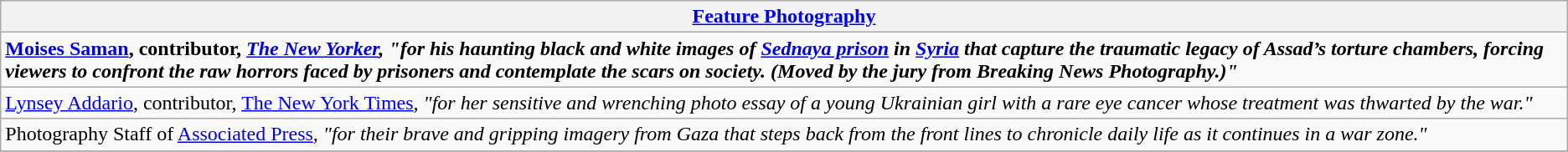<table class="wikitable" style="float:left; float:none;">
<tr>
<th><a href='#'>Feature Photography</a></th>
</tr>
<tr>
<td><strong><a href='#'>Moises Saman</a>, contributor, <em><a href='#'>The New Yorker</a><strong><em>, "for his haunting black and white images of <a href='#'>Sednaya prison</a> in <a href='#'>Syria</a> that capture the traumatic legacy of Assad’s torture chambers, forcing viewers to confront the raw horrors faced by prisoners and contemplate the scars on society. (Moved by the jury from Breaking News Photography.)"</td>
</tr>
<tr>
<td><a href='#'>Lynsey Addario</a>, contributor, </em><a href='#'>The New York Times</a><em>, "for her sensitive and wrenching photo essay of a young Ukrainian girl with a rare eye cancer whose treatment was thwarted by the war."</td>
</tr>
<tr>
<td>Photography Staff of </em><a href='#'>Associated Press</a><em>, "for their brave and gripping imagery from Gaza that steps back from the front lines to chronicle daily life as it continues in a war zone."</td>
</tr>
<tr>
</tr>
</table>
